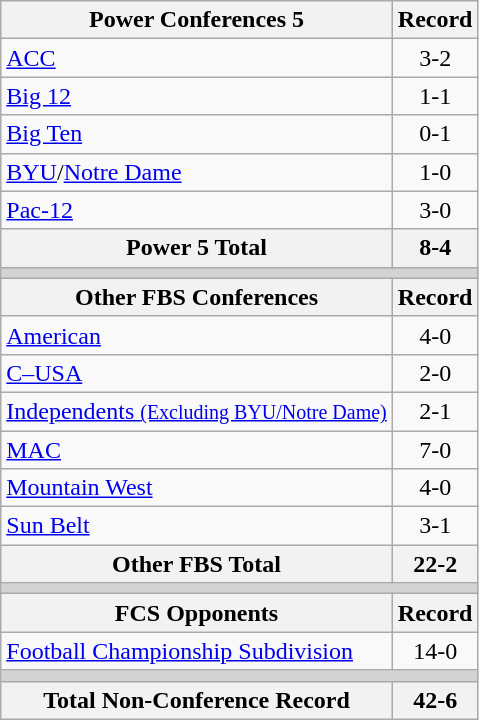<table class="wikitable">
<tr>
<th>Power Conferences 5</th>
<th>Record</th>
</tr>
<tr>
<td><a href='#'>ACC</a></td>
<td align=center>3-2</td>
</tr>
<tr>
<td><a href='#'>Big 12</a></td>
<td align=center>1-1</td>
</tr>
<tr>
<td><a href='#'>Big Ten</a></td>
<td align=center>0-1</td>
</tr>
<tr>
<td><a href='#'>BYU</a>/<a href='#'>Notre Dame</a></td>
<td align=center>1-0</td>
</tr>
<tr>
<td><a href='#'>Pac-12</a></td>
<td align=center>3-0</td>
</tr>
<tr>
<th>Power 5 Total</th>
<th>8-4</th>
</tr>
<tr>
<th colspan="2" style="background:lightgrey;"></th>
</tr>
<tr>
<th>Other FBS Conferences</th>
<th>Record</th>
</tr>
<tr>
<td><a href='#'>American</a></td>
<td align=center>4-0</td>
</tr>
<tr>
<td><a href='#'>C–USA</a></td>
<td align=center>2-0</td>
</tr>
<tr>
<td><a href='#'>Independents <small>(Excluding BYU/Notre Dame)</small></a></td>
<td align=center>2-1</td>
</tr>
<tr>
<td><a href='#'>MAC</a></td>
<td align=center>7-0</td>
</tr>
<tr>
<td><a href='#'>Mountain West</a></td>
<td align=center>4-0</td>
</tr>
<tr>
<td><a href='#'>Sun Belt</a></td>
<td align=center>3-1</td>
</tr>
<tr>
<th>Other FBS Total</th>
<th>22-2</th>
</tr>
<tr>
<th colspan="2" style="background:lightgrey;"></th>
</tr>
<tr>
<th>FCS Opponents</th>
<th>Record</th>
</tr>
<tr>
<td><a href='#'>Football Championship Subdivision</a></td>
<td align=center>14-0</td>
</tr>
<tr>
<th colspan="2" style="background:lightgrey;"></th>
</tr>
<tr>
<th>Total Non-Conference Record</th>
<th>42-6</th>
</tr>
</table>
